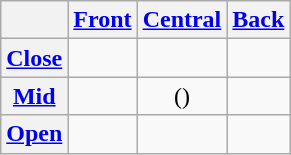<table class="wikitable" style="text-align:center">
<tr>
<th></th>
<th><a href='#'>Front</a></th>
<th><a href='#'>Central</a></th>
<th><a href='#'>Back</a></th>
</tr>
<tr>
<th><a href='#'>Close</a></th>
<td></td>
<td></td>
<td></td>
</tr>
<tr>
<th><a href='#'>Mid</a></th>
<td></td>
<td>()</td>
<td></td>
</tr>
<tr>
<th><a href='#'>Open</a></th>
<td></td>
<td></td>
<td></td>
</tr>
</table>
